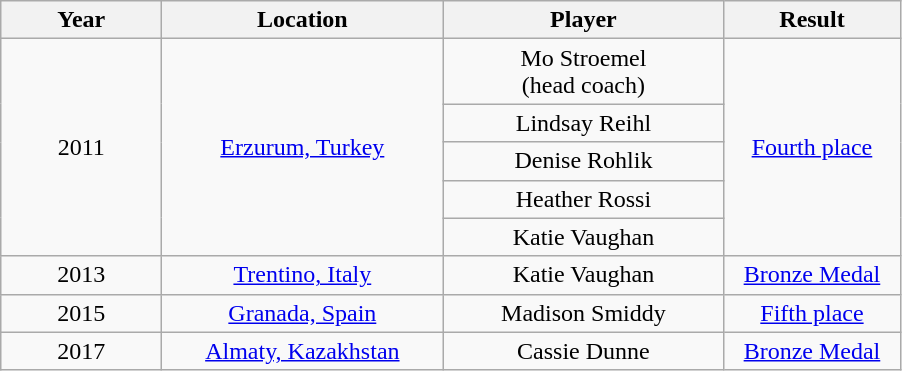<table class="wikitable" style="text-align: center;">
<tr>
<th scope="col" width="100px">Year</th>
<th scope="col" width="180px">Location</th>
<th scope="col" width="180px">Player</th>
<th scope="col" width="110px">Result</th>
</tr>
<tr>
<td rowspan="5">2011</td>
<td rowspan="5"> <a href='#'>Erzurum, Turkey</a></td>
<td> Mo Stroemel<br>(head coach)</td>
<td rowspan="5"><a href='#'>Fourth place</a></td>
</tr>
<tr>
<td> Lindsay Reihl</td>
</tr>
<tr>
<td> Denise Rohlik</td>
</tr>
<tr>
<td> Heather Rossi</td>
</tr>
<tr>
<td> Katie Vaughan</td>
</tr>
<tr>
<td rowspan="1">2013</td>
<td rowspan="1"> <a href='#'>Trentino, Italy</a></td>
<td> Katie Vaughan</td>
<td rowspan="1"><a href='#'>Bronze Medal</a></td>
</tr>
<tr>
<td rowspan="1">2015</td>
<td rowspan="1"> <a href='#'>Granada, Spain</a></td>
<td> Madison Smiddy</td>
<td rowspan="1"><a href='#'>Fifth place</a></td>
</tr>
<tr>
<td rowspan="1">2017</td>
<td rowspan="1"> <a href='#'>Almaty, Kazakhstan</a></td>
<td> Cassie Dunne</td>
<td rowspan="1"><a href='#'>Bronze Medal</a></td>
</tr>
</table>
